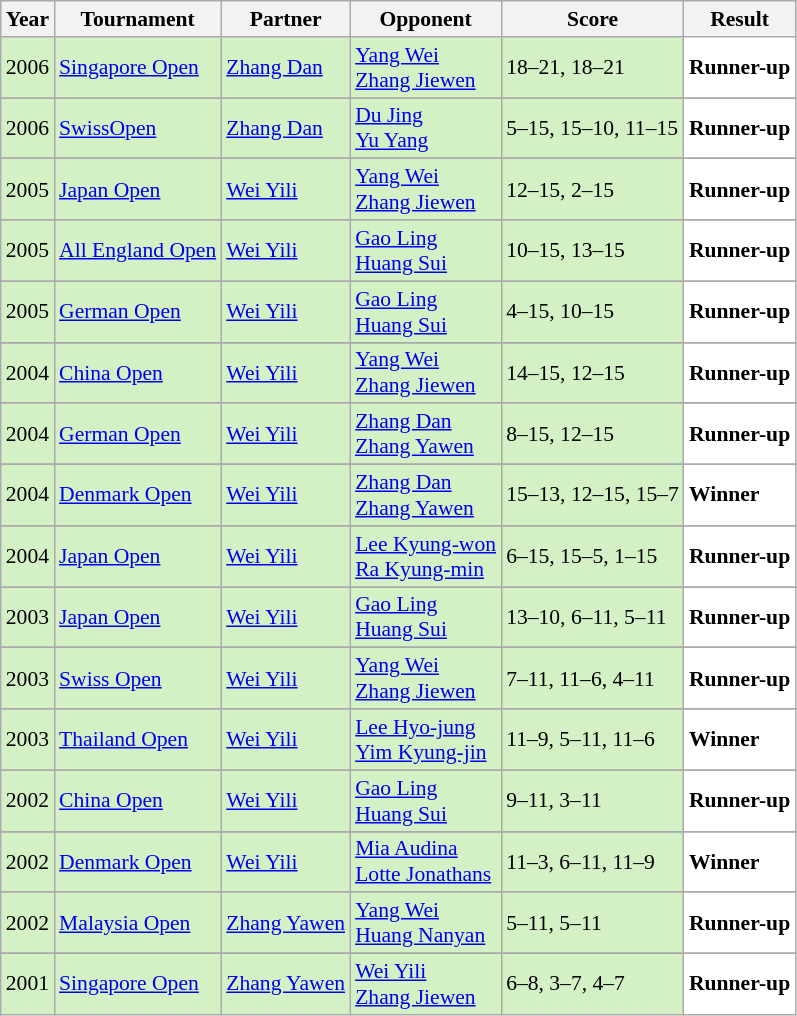<table class="sortable wikitable" style="font-size: 90%;">
<tr>
<th>Year</th>
<th>Tournament</th>
<th>Partner</th>
<th>Opponent</th>
<th>Score</th>
<th>Result</th>
</tr>
<tr style="background:#D4F1C5">
<td align="center">2006</td>
<td align="left"><a href='#'>Singapore Open</a></td>
<td align="left"> <a href='#'>Zhang Dan</a></td>
<td align="left"> <a href='#'>Yang Wei</a> <br>  <a href='#'>Zhang Jiewen</a></td>
<td align="left">18–21, 18–21</td>
<td style="text-align:left; background:white"> <strong>Runner-up</strong></td>
</tr>
<tr>
</tr>
<tr style="background:#D4F1C5">
<td align="center">2006</td>
<td align="left"><a href='#'>SwissOpen</a></td>
<td align="left"> <a href='#'>Zhang Dan</a></td>
<td align="left"> <a href='#'>Du Jing</a> <br>  <a href='#'>Yu Yang</a></td>
<td align="left">5–15, 15–10, 11–15</td>
<td style="text-align:left; background:white"> <strong>Runner-up</strong></td>
</tr>
<tr>
</tr>
<tr style="background:#D4F1C5">
<td align="center">2005</td>
<td align="left"><a href='#'>Japan Open</a></td>
<td align="left"> <a href='#'>Wei Yili</a></td>
<td align="left"> <a href='#'>Yang Wei</a> <br>  <a href='#'>Zhang Jiewen</a></td>
<td align="left">12–15, 2–15</td>
<td style="text-align:left; background:white"> <strong>Runner-up</strong></td>
</tr>
<tr>
</tr>
<tr style="background:#D4F1C5">
<td align="center">2005</td>
<td align="left"><a href='#'>All England Open</a></td>
<td align="left"> <a href='#'>Wei Yili</a></td>
<td align="left"> <a href='#'>Gao Ling</a> <br>  <a href='#'>Huang Sui</a></td>
<td align="left">10–15, 13–15</td>
<td style="text-align:left; background:white"> <strong>Runner-up</strong></td>
</tr>
<tr>
</tr>
<tr style="background:#D4F1C5">
<td align="center">2005</td>
<td align="left"><a href='#'>German Open</a></td>
<td align="left"> <a href='#'>Wei Yili</a></td>
<td align="left"> <a href='#'>Gao Ling</a> <br>  <a href='#'>Huang Sui</a></td>
<td align="left">4–15, 10–15</td>
<td style="text-align:left; background:white"> <strong>Runner-up</strong></td>
</tr>
<tr>
</tr>
<tr style="background:#D4F1C5">
<td align="center">2004</td>
<td align="left"><a href='#'>China Open</a></td>
<td align="left"> <a href='#'>Wei Yili</a></td>
<td align="left"> <a href='#'>Yang Wei</a> <br>  <a href='#'>Zhang Jiewen</a></td>
<td align="left">14–15, 12–15</td>
<td style="text-align:left; background:white"> <strong>Runner-up</strong></td>
</tr>
<tr>
</tr>
<tr style="background:#D4F1C5">
<td align="center">2004</td>
<td align="left"><a href='#'>German Open</a></td>
<td align="left"> <a href='#'>Wei Yili</a></td>
<td align="left"> <a href='#'>Zhang Dan</a> <br>  <a href='#'>Zhang Yawen</a></td>
<td align="left">8–15, 12–15</td>
<td style="text-align:left; background:white"> <strong>Runner-up</strong></td>
</tr>
<tr>
</tr>
<tr style="background:#D4F1C5">
<td align="center">2004</td>
<td align="left"><a href='#'>Denmark Open</a></td>
<td align="left"> <a href='#'>Wei Yili</a></td>
<td align="left"> <a href='#'>Zhang Dan</a> <br>  <a href='#'>Zhang Yawen</a></td>
<td align="left">15–13, 12–15, 15–7</td>
<td style="text-align:left; background:white"> <strong>Winner</strong></td>
</tr>
<tr>
</tr>
<tr style="background:#D4F1C5">
<td align="center">2004</td>
<td align="left"><a href='#'>Japan Open</a></td>
<td align="left"> <a href='#'>Wei Yili</a></td>
<td align="left"> <a href='#'>Lee Kyung-won</a> <br>  <a href='#'>Ra Kyung-min</a></td>
<td align="left">6–15, 15–5, 1–15</td>
<td style="text-align:left; background:white"> <strong>Runner-up</strong></td>
</tr>
<tr>
</tr>
<tr style="background:#D4F1C5">
<td align="center">2003</td>
<td align="left"><a href='#'>Japan Open</a></td>
<td align="left"> <a href='#'>Wei Yili</a></td>
<td align="left"> <a href='#'>Gao Ling</a> <br>  <a href='#'>Huang Sui</a></td>
<td align="left">13–10, 6–11, 5–11</td>
<td style="text-align:left; background:white"> <strong>Runner-up</strong></td>
</tr>
<tr>
</tr>
<tr style="background:#D4F1C5">
<td align="center">2003</td>
<td align="left"><a href='#'>Swiss Open</a></td>
<td align="left"> <a href='#'>Wei Yili</a></td>
<td align="left"> <a href='#'>Yang Wei</a> <br>  <a href='#'>Zhang Jiewen</a></td>
<td align="left">7–11, 11–6, 4–11</td>
<td style="text-align:left; background:white"> <strong>Runner-up</strong></td>
</tr>
<tr>
</tr>
<tr style="background:#D4F1C5">
<td align="center">2003</td>
<td align="left"><a href='#'>Thailand Open</a></td>
<td align="left"> <a href='#'>Wei Yili</a></td>
<td align="left"> <a href='#'>Lee Hyo-jung</a> <br>  <a href='#'>Yim Kyung-jin</a></td>
<td align="left">11–9, 5–11, 11–6</td>
<td style="text-align:left; background:white"> <strong>Winner</strong></td>
</tr>
<tr>
</tr>
<tr style="background:#D4F1C5">
<td align="center">2002</td>
<td align="left"><a href='#'>China Open</a></td>
<td align="left"> <a href='#'>Wei Yili</a></td>
<td align="left"> <a href='#'>Gao Ling</a> <br>  <a href='#'>Huang Sui</a></td>
<td align="left">9–11, 3–11</td>
<td style="text-align:left; background:white"> <strong>Runner-up</strong></td>
</tr>
<tr>
</tr>
<tr style="background:#D4F1C5">
<td align="center">2002</td>
<td align="left"><a href='#'>Denmark Open</a></td>
<td align="left"> <a href='#'>Wei Yili</a></td>
<td align="left"> <a href='#'>Mia Audina</a> <br>  <a href='#'>Lotte Jonathans</a></td>
<td align="left">11–3, 6–11, 11–9</td>
<td style="text-align:left; background:white"> <strong>Winner</strong></td>
</tr>
<tr>
</tr>
<tr style="background:#D4F1C5">
<td align="center">2002</td>
<td align="left"><a href='#'>Malaysia Open</a></td>
<td align="left"> <a href='#'>Zhang Yawen</a></td>
<td align="left"> <a href='#'>Yang Wei</a> <br>  <a href='#'>Huang Nanyan</a></td>
<td align="left">5–11, 5–11</td>
<td style="text-align:left; background:white"> <strong>Runner-up</strong></td>
</tr>
<tr>
</tr>
<tr style="background:#D4F1C5">
<td align="center">2001</td>
<td align="left"><a href='#'>Singapore Open</a></td>
<td align="left"> <a href='#'>Zhang Yawen</a></td>
<td align="left"> <a href='#'>Wei Yili</a> <br>  <a href='#'>Zhang Jiewen</a></td>
<td align="left">6–8, 3–7, 4–7</td>
<td style="text-align:left; background:white"> <strong>Runner-up</strong></td>
</tr>
</table>
